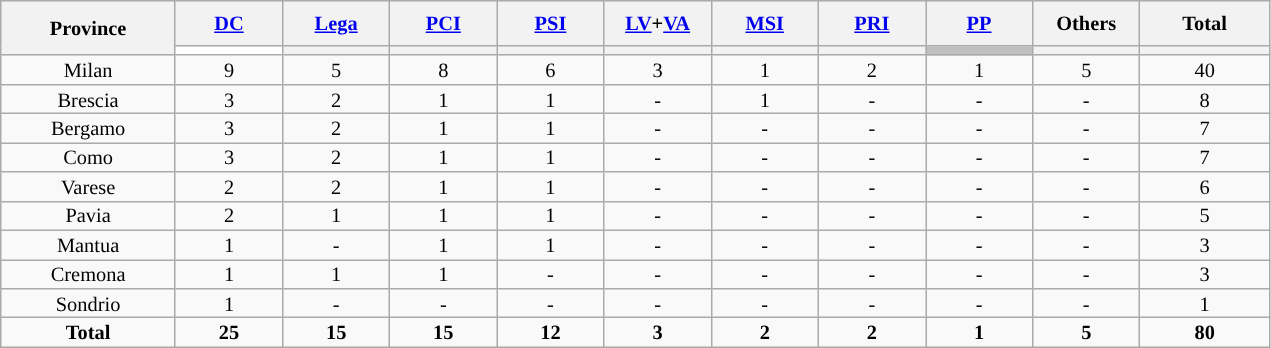<table class="wikitable" style="text-align:center;font-size:85%;line-height:13px">
<tr style="height:30px; background-color:#E9E9E9">
<th style="width:110px;" rowspan="2">Province</th>
<th style="width:65px;"><a href='#'>DC</a></th>
<th style="width:65px;"><a href='#'>Lega</a></th>
<th style="width:65px;"><a href='#'>PCI</a></th>
<th style="width:65px;"><a href='#'>PSI</a></th>
<th style="width:65px;"><a href='#'>LV</a>+<a href='#'>VA</a></th>
<th style="width:65px;"><a href='#'>MSI</a></th>
<th style="width:65px;"><a href='#'>PRI</a></th>
<th style="width:65px;"><a href='#'>PP</a></th>
<th style="width:65px;">Others</th>
<th style="width:80px;">Total</th>
</tr>
<tr>
<th style="background:white;"></th>
<th style="background:"></th>
<th style="background:"></th>
<th style="background:"></th>
<th style="background:"></th>
<th style="background:"></th>
<th style="background:"></th>
<th style="background:silver;"></th>
<th style="background:"></th>
<th style="background:"></th>
</tr>
<tr>
<td>Milan</td>
<td>9</td>
<td>5</td>
<td>8</td>
<td>6</td>
<td>3</td>
<td>1</td>
<td>2</td>
<td>1</td>
<td>5</td>
<td>40</td>
</tr>
<tr>
<td>Brescia</td>
<td>3</td>
<td>2</td>
<td>1</td>
<td>1</td>
<td>-</td>
<td>1</td>
<td>-</td>
<td>-</td>
<td>-</td>
<td>8</td>
</tr>
<tr>
<td>Bergamo</td>
<td>3</td>
<td>2</td>
<td>1</td>
<td>1</td>
<td>-</td>
<td>-</td>
<td>-</td>
<td>-</td>
<td>-</td>
<td>7</td>
</tr>
<tr>
<td>Como</td>
<td>3</td>
<td>2</td>
<td>1</td>
<td>1</td>
<td>-</td>
<td>-</td>
<td>-</td>
<td>-</td>
<td>-</td>
<td>7</td>
</tr>
<tr>
<td>Varese</td>
<td>2</td>
<td>2</td>
<td>1</td>
<td>1</td>
<td>-</td>
<td>-</td>
<td>-</td>
<td>-</td>
<td>-</td>
<td>6</td>
</tr>
<tr>
<td>Pavia</td>
<td>2</td>
<td>1</td>
<td>1</td>
<td>1</td>
<td>-</td>
<td>-</td>
<td>-</td>
<td>-</td>
<td>-</td>
<td>5</td>
</tr>
<tr>
<td>Mantua</td>
<td>1</td>
<td>-</td>
<td>1</td>
<td>1</td>
<td>-</td>
<td>-</td>
<td>-</td>
<td>-</td>
<td>-</td>
<td>3</td>
</tr>
<tr>
<td>Cremona</td>
<td>1</td>
<td>1</td>
<td>1</td>
<td>-</td>
<td>-</td>
<td>-</td>
<td>-</td>
<td>-</td>
<td>-</td>
<td>3</td>
</tr>
<tr>
<td>Sondrio</td>
<td>1</td>
<td>-</td>
<td>-</td>
<td>-</td>
<td>-</td>
<td>-</td>
<td>-</td>
<td>-</td>
<td>-</td>
<td>1</td>
</tr>
<tr>
<td><strong>Total</strong></td>
<td><strong>25</strong></td>
<td><strong>15</strong></td>
<td><strong>15</strong></td>
<td><strong>12</strong></td>
<td><strong>3</strong></td>
<td><strong>2</strong></td>
<td><strong>2</strong></td>
<td><strong>1</strong></td>
<td><strong>5</strong></td>
<td><strong>80</strong></td>
</tr>
</table>
